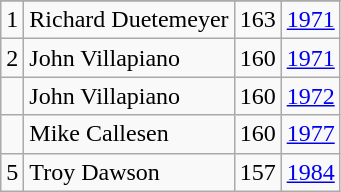<table class="wikitable">
<tr>
</tr>
<tr>
<td>1</td>
<td>Richard Duetemeyer</td>
<td>163</td>
<td><a href='#'>1971</a></td>
</tr>
<tr>
<td>2</td>
<td>John Villapiano</td>
<td>160</td>
<td><a href='#'>1971</a></td>
</tr>
<tr>
<td></td>
<td>John Villapiano</td>
<td>160</td>
<td><a href='#'>1972</a></td>
</tr>
<tr>
<td></td>
<td>Mike Callesen</td>
<td>160</td>
<td><a href='#'>1977</a></td>
</tr>
<tr>
<td>5</td>
<td>Troy Dawson</td>
<td>157</td>
<td><a href='#'>1984</a></td>
</tr>
</table>
